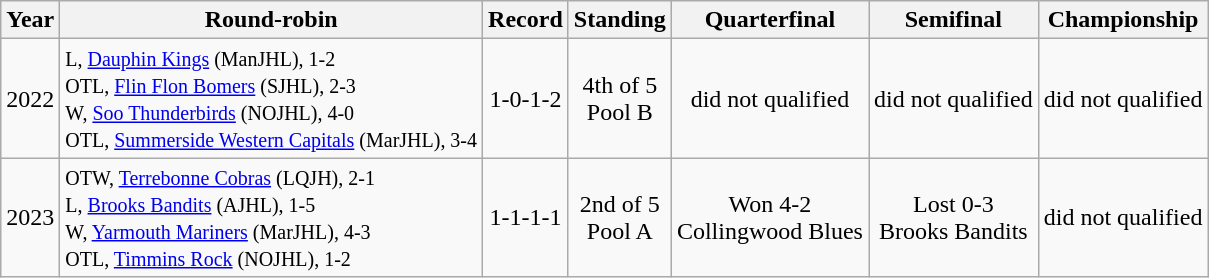<table class="wikitable" style="text-align:center;">
<tr>
<th>Year</th>
<th>Round-robin</th>
<th>Record</th>
<th>Standing</th>
<th>Quarterfinal</th>
<th>Semifinal</th>
<th>Championship</th>
</tr>
<tr>
<td>2022</td>
<td align=left><small>L, <a href='#'>Dauphin Kings</a> (ManJHL), 1-2<br>OTL, <a href='#'>Flin Flon Bomers</a> (SJHL), 2-3<br>W, <a href='#'>Soo Thunderbirds</a> (NOJHL), 4-0<br>OTL, <a href='#'>Summerside Western Capitals</a> (MarJHL), 3-4</small></td>
<td>1-0-1-2</td>
<td>4th of 5 <br>Pool B</td>
<td>did not qualified</td>
<td>did not qualified</td>
<td>did not qualified</td>
</tr>
<tr>
<td>2023</td>
<td align=left><small>OTW, <a href='#'>Terrebonne Cobras</a> (LQJH), 2-1<br>L, <a href='#'>Brooks Bandits</a> (AJHL), 1-5<br>W, <a href='#'>Yarmouth Mariners</a> (MarJHL), 4-3<br>OTL, <a href='#'>Timmins Rock</a> (NOJHL), 1-2</small></td>
<td>1-1-1-1</td>
<td>2nd of 5 <br>Pool A</td>
<td>Won 4-2<br>Collingwood Blues</td>
<td>Lost 0-3<br>Brooks Bandits</td>
<td>did not qualified</td>
</tr>
</table>
